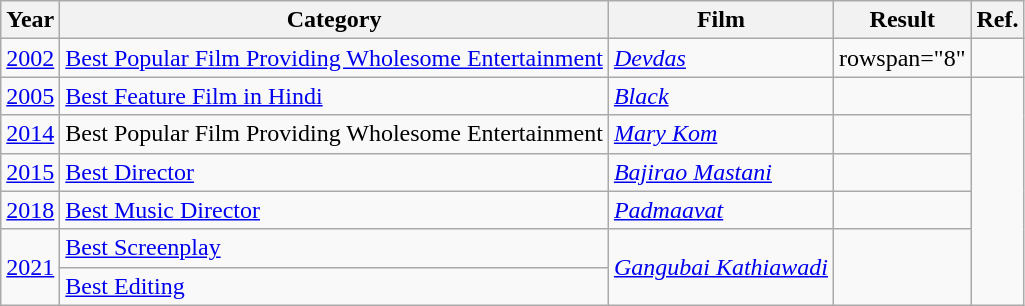<table class="wikitable plainrowheaders sortable">
<tr>
<th>Year</th>
<th>Category</th>
<th>Film</th>
<th>Result</th>
<th>Ref.</th>
</tr>
<tr>
<td><a href='#'>2002</a></td>
<td><a href='#'>Best Popular Film Providing Wholesome Entertainment</a></td>
<td><em><a href='#'>Devdas</a></em></td>
<td>rowspan="8" </td>
<td></td>
</tr>
<tr>
<td><a href='#'>2005</a></td>
<td><a href='#'>Best Feature Film in Hindi</a></td>
<td><em><a href='#'>Black</a></em></td>
<td></td>
</tr>
<tr>
<td><a href='#'>2014</a></td>
<td>Best Popular Film Providing Wholesome Entertainment</td>
<td><em><a href='#'>Mary Kom</a></em></td>
<td></td>
</tr>
<tr>
<td><a href='#'>2015</a></td>
<td><a href='#'>Best Director</a></td>
<td><em><a href='#'>Bajirao Mastani</a></em></td>
<td></td>
</tr>
<tr>
<td><a href='#'>2018</a></td>
<td><a href='#'>Best Music Director</a></td>
<td><em><a href='#'>Padmaavat</a></em></td>
<td></td>
</tr>
<tr>
<td rowspan="2"><a href='#'>2021</a></td>
<td><a href='#'>Best Screenplay</a></td>
<td rowspan="2"><em><a href='#'>Gangubai Kathiawadi</a></em></td>
<td rowspan="2"></td>
</tr>
<tr>
<td><a href='#'>Best Editing</a></td>
</tr>
</table>
